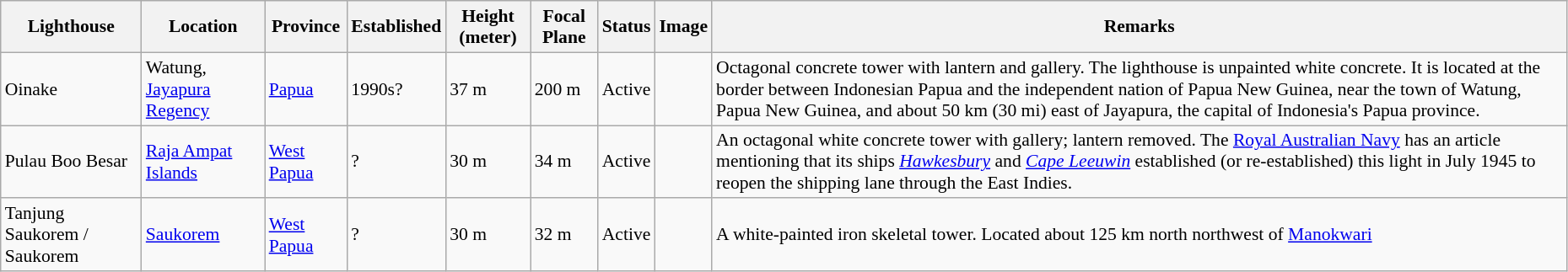<table class="sortable wikitable vatop" style="width:98%; font-size:90%;">
<tr>
<th>Lighthouse</th>
<th>Location</th>
<th>Province</th>
<th>Established</th>
<th>Height (meter)</th>
<th>Focal Plane</th>
<th>Status</th>
<th class="unsortable">Image</th>
<th class="unsortable">Remarks</th>
</tr>
<tr>
<td>Oinake</td>
<td>Watung, <a href='#'>Jayapura Regency</a></td>
<td><a href='#'>Papua</a></td>
<td>1990s?</td>
<td>37 m</td>
<td>200 m</td>
<td>Active</td>
<td></td>
<td>Octagonal concrete tower with lantern and gallery. The lighthouse is unpainted white concrete. It is located at the border between Indonesian Papua and the independent nation of Papua New Guinea, near the town of Watung, Papua New Guinea, and about 50 km (30 mi) east of Jayapura, the capital of Indonesia's Papua province.</td>
</tr>
<tr>
<td>Pulau Boo Besar</td>
<td><a href='#'>Raja Ampat Islands</a></td>
<td><a href='#'>West Papua</a></td>
<td>?</td>
<td>30 m</td>
<td>34 m</td>
<td>Active</td>
<td></td>
<td>An octagonal white concrete tower with gallery; lantern removed. The <a href='#'>Royal Australian Navy</a> has an article mentioning that its ships <em><a href='#'>Hawkesbury</a></em> and <em><a href='#'>Cape Leeuwin</a></em> established (or re-established) this light in July 1945 to reopen the shipping lane through the East Indies.</td>
</tr>
<tr>
<td>Tanjung Saukorem / Saukorem</td>
<td><a href='#'>Saukorem</a></td>
<td><a href='#'>West Papua</a></td>
<td>?</td>
<td>30 m</td>
<td>32 m</td>
<td>Active</td>
<td></td>
<td>A white-painted iron skeletal tower. Located about 125 km north northwest of <a href='#'>Manokwari</a></td>
</tr>
</table>
